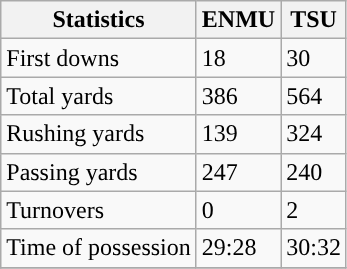<table class="wikitable">
<tr>
<th>Statistics</th>
<th>ENMU</th>
<th>TSU</th>
</tr>
<tr>
<td>First downs</td>
<td>18</td>
<td>30</td>
</tr>
<tr>
<td>Total yards</td>
<td>386</td>
<td>564</td>
</tr>
<tr>
<td>Rushing yards</td>
<td>139</td>
<td>324</td>
</tr>
<tr>
<td>Passing yards</td>
<td>247</td>
<td>240</td>
</tr>
<tr>
<td>Turnovers</td>
<td>0</td>
<td>2</td>
</tr>
<tr>
<td>Time of possession</td>
<td>29:28</td>
<td>30:32</td>
</tr>
<tr>
</tr>
</table>
